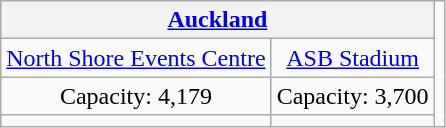<table class="wikitable" style="text-align:center;">
<tr>
<th colspan=2><a href='#'>Auckland</a></th>
<td rowspan="4"><br></td>
</tr>
<tr>
<td><a href='#'>North Shore Events Centre</a></td>
<td><a href='#'>ASB Stadium</a></td>
</tr>
<tr>
<td>Capacity: 4,179</td>
<td>Capacity: 3,700</td>
</tr>
<tr>
<td></td>
<td></td>
</tr>
</table>
